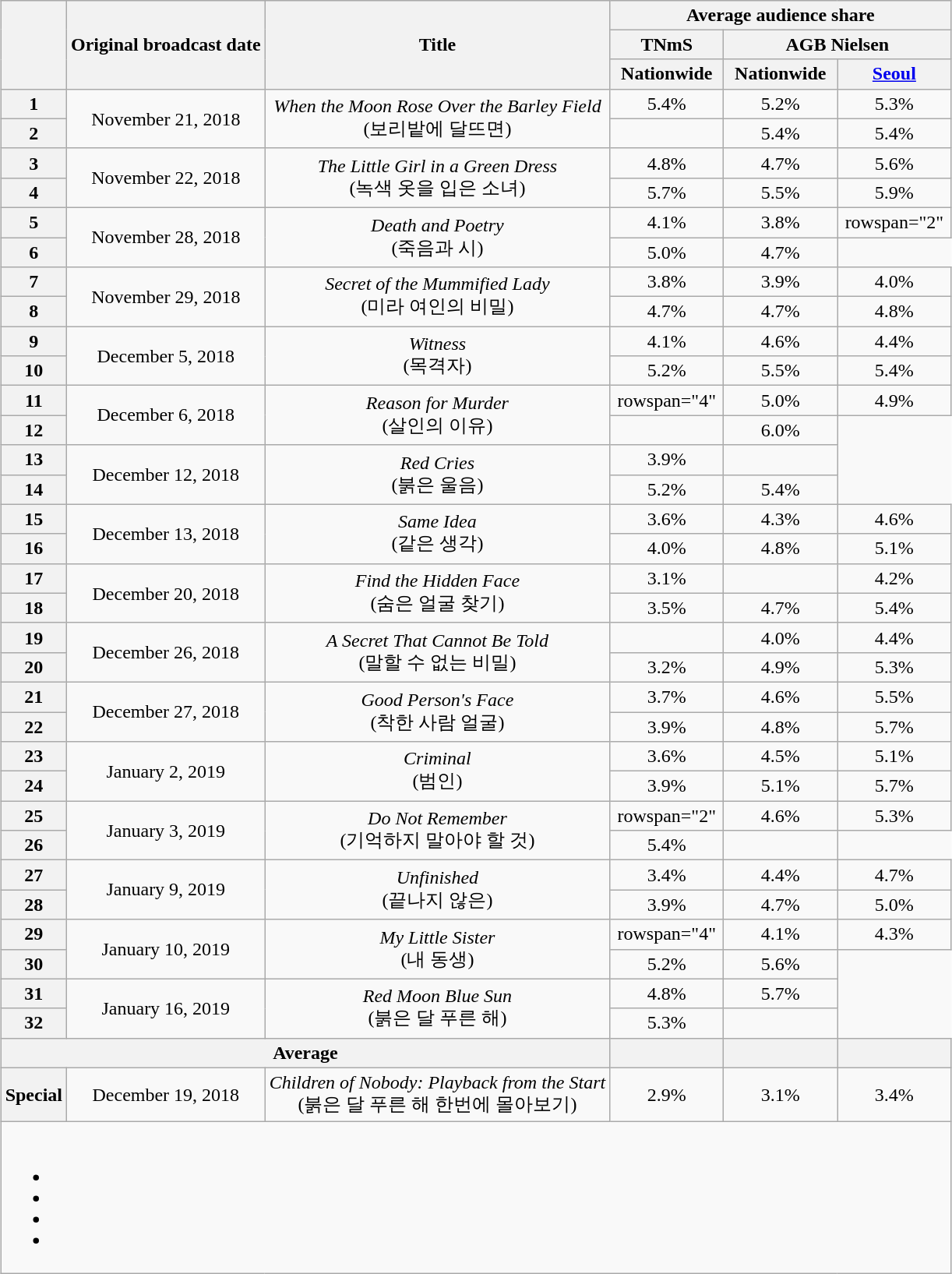<table class="wikitable" style="text-align:center; margin-left: auto; margin-right: auto; border: none;">
<tr>
</tr>
<tr>
<th rowspan="3"></th>
<th rowspan="3">Original broadcast date</th>
<th rowspan="3">Title</th>
<th colspan="3">Average audience share</th>
</tr>
<tr>
<th colspan="1">TNmS</th>
<th colspan="2">AGB Nielsen</th>
</tr>
<tr>
<th width="90">Nationwide</th>
<th width="90">Nationwide</th>
<th width="90"><a href='#'>Seoul</a></th>
</tr>
<tr>
<th>1</th>
<td rowspan="2">November 21, 2018</td>
<td rowspan="2"><em>When the Moon Rose Over the Barley Field</em><br>(보리밭에 달뜨면)</td>
<td>5.4% </td>
<td>5.2% </td>
<td>5.3% </td>
</tr>
<tr>
<th>2</th>
<td> </td>
<td>5.4% </td>
<td>5.4% </td>
</tr>
<tr>
<th>3</th>
<td rowspan="2">November 22, 2018</td>
<td rowspan="2"><em>The Little Girl in a Green Dress</em><br>(녹색 옷을 입은 소녀)</td>
<td>4.8% </td>
<td>4.7% </td>
<td>5.6% </td>
</tr>
<tr>
<th>4</th>
<td>5.7% </td>
<td>5.5% </td>
<td>5.9% </td>
</tr>
<tr>
<th>5</th>
<td rowspan="2">November 28, 2018</td>
<td rowspan="2"><em>Death and Poetry</em><br>(죽음과 시)</td>
<td>4.1% </td>
<td>3.8% </td>
<td>rowspan="2" </td>
</tr>
<tr>
<th>6</th>
<td>5.0% </td>
<td>4.7% </td>
</tr>
<tr>
<th>7</th>
<td rowspan="2">November 29, 2018</td>
<td rowspan="2"><em>Secret of the Mummified Lady</em><br>(미라 여인의 비밀)</td>
<td>3.8% </td>
<td>3.9% </td>
<td>4.0% </td>
</tr>
<tr>
<th>8</th>
<td>4.7% </td>
<td>4.7% </td>
<td>4.8% </td>
</tr>
<tr>
<th>9</th>
<td rowspan="2">December 5, 2018</td>
<td rowspan="2"><em>Witness</em><br>(목격자)</td>
<td>4.1% </td>
<td>4.6% </td>
<td>4.4% </td>
</tr>
<tr>
<th>10</th>
<td>5.2% </td>
<td>5.5% </td>
<td>5.4% </td>
</tr>
<tr>
<th>11</th>
<td rowspan="2">December 6, 2018</td>
<td rowspan="2"><em>Reason for Murder</em><br>(살인의 이유)</td>
<td>rowspan="4" </td>
<td>5.0% </td>
<td>4.9% </td>
</tr>
<tr>
<th>12</th>
<td> </td>
<td>6.0% </td>
</tr>
<tr>
<th>13</th>
<td rowspan="2">December 12, 2018</td>
<td rowspan="2"><em>Red Cries</em><br>(붉은 울음)</td>
<td>3.9% </td>
<td> </td>
</tr>
<tr>
<th>14</th>
<td>5.2% </td>
<td>5.4% </td>
</tr>
<tr>
<th>15</th>
<td rowspan="2">December 13, 2018</td>
<td rowspan="2"><em>Same Idea</em><br>(같은 생각)</td>
<td>3.6% </td>
<td>4.3% </td>
<td>4.6% </td>
</tr>
<tr>
<th>16</th>
<td>4.0% </td>
<td>4.8% </td>
<td>5.1% </td>
</tr>
<tr>
<th>17</th>
<td rowspan="2">December 20, 2018</td>
<td rowspan="2"><em>Find the Hidden Face</em><br>(숨은 얼굴 찾기)</td>
<td>3.1% </td>
<td> </td>
<td>4.2% </td>
</tr>
<tr>
<th>18</th>
<td>3.5% </td>
<td>4.7% </td>
<td>5.4% </td>
</tr>
<tr>
<th>19</th>
<td rowspan="2">December 26, 2018</td>
<td rowspan="2"><em>A Secret That Cannot Be Told</em><br>(말할 수 없는 비밀)</td>
<td> </td>
<td>4.0% </td>
<td>4.4% </td>
</tr>
<tr>
<th>20</th>
<td>3.2% </td>
<td>4.9% </td>
<td>5.3% </td>
</tr>
<tr>
<th>21</th>
<td rowspan="2">December 27, 2018</td>
<td rowspan="2"><em>Good Person's Face</em><br>(착한 사람 얼굴)</td>
<td>3.7% </td>
<td>4.6% </td>
<td>5.5% </td>
</tr>
<tr>
<th>22</th>
<td>3.9% </td>
<td>4.8% </td>
<td>5.7% </td>
</tr>
<tr>
<th>23</th>
<td rowspan="2">January 2, 2019</td>
<td rowspan="2"><em>Criminal</em><br>(범인)</td>
<td>3.6% </td>
<td>4.5% </td>
<td>5.1% </td>
</tr>
<tr>
<th>24</th>
<td>3.9% </td>
<td>5.1% </td>
<td>5.7% </td>
</tr>
<tr>
<th>25</th>
<td rowspan="2">January 3, 2019</td>
<td rowspan="2"><em>Do Not Remember</em><br>(기억하지 말아야 할 것)</td>
<td>rowspan="2" </td>
<td>4.6% </td>
<td>5.3% </td>
</tr>
<tr>
<th>26</th>
<td>5.4% </td>
<td> </td>
</tr>
<tr>
<th>27</th>
<td rowspan="2">January 9, 2019</td>
<td rowspan="2"><em>Unfinished</em><br>(끝나지 않은)</td>
<td>3.4% </td>
<td>4.4% </td>
<td>4.7% </td>
</tr>
<tr>
<th>28</th>
<td>3.9% </td>
<td>4.7% </td>
<td>5.0% </td>
</tr>
<tr>
<th>29</th>
<td rowspan="2">January 10, 2019</td>
<td rowspan="2"><em>My Little Sister</em><br>(내 동생)</td>
<td>rowspan="4" </td>
<td>4.1% </td>
<td>4.3% </td>
</tr>
<tr>
<th>30</th>
<td>5.2% </td>
<td>5.6% </td>
</tr>
<tr>
<th>31</th>
<td rowspan="2">January 16, 2019</td>
<td rowspan="2"><em>Red Moon Blue Sun</em><br>(붉은 달 푸른 해)</td>
<td>4.8% </td>
<td>5.7% </td>
</tr>
<tr>
<th>32</th>
<td>5.3% </td>
<td> </td>
</tr>
<tr>
<th colspan="3">Average</th>
<th></th>
<th></th>
<th></th>
</tr>
<tr>
<th>Special</th>
<td>December 19, 2018</td>
<td><em>Children of Nobody: Playback from the Start</em><br>(붉은 달 푸른 해 한번에 몰아보기)</td>
<td>2.9%</td>
<td>3.1%</td>
<td>3.4%</td>
</tr>
<tr>
<td colspan="6"><br><ul><li></li><li></li><li></li><li></li></ul></td>
</tr>
</table>
